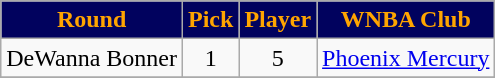<table class="wikitable" style="text-align:center">
<tr>
<th style="background:#01025E;color:orange;">Round</th>
<th style="background:#01025E;color:orange;">Pick</th>
<th style="background:#01025E;color:orange;">Player</th>
<th style="background:#01025E;color:orange;">WNBA Club</th>
</tr>
<tr>
<td>DeWanna Bonner</td>
<td>1</td>
<td>5</td>
<td><a href='#'>Phoenix Mercury</a></td>
</tr>
<tr>
</tr>
</table>
